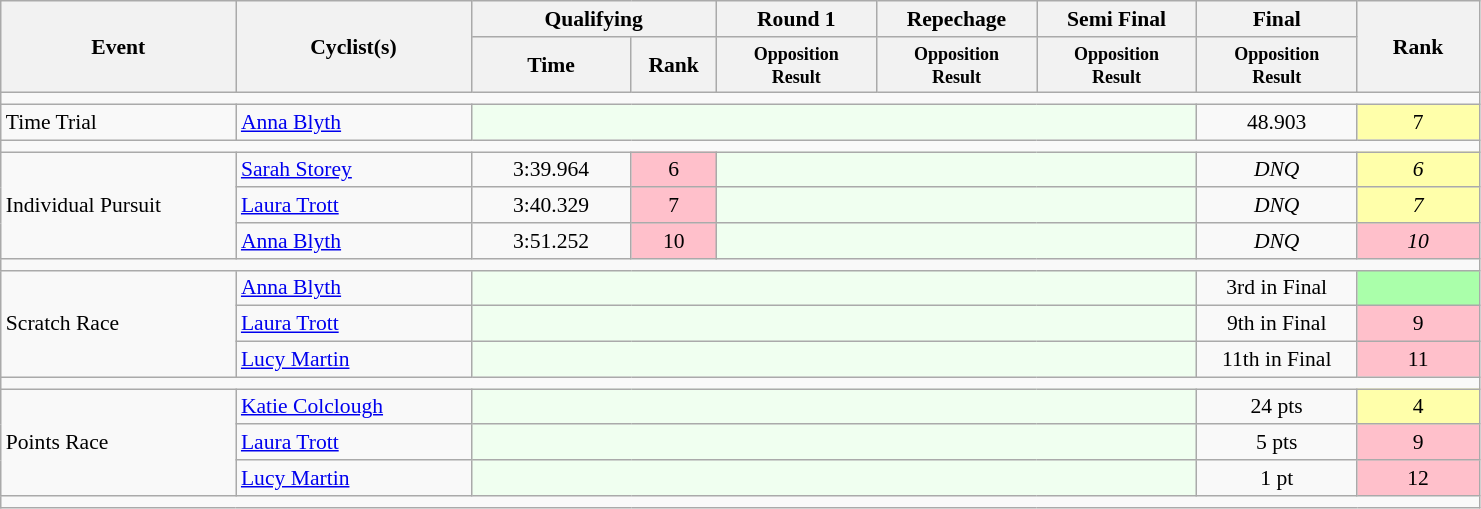<table class=wikitable style="font-size:90%">
<tr>
<th rowspan="2" style="width:150px;">Event</th>
<th rowspan="2" style="width:150px;">Cyclist(s)</th>
<th colspan="2" style="width:150px;">Qualifying</th>
<th width=100>Round 1</th>
<th width=100>Repechage</th>
<th width=100>Semi Final</th>
<th width=100>Final</th>
<th style="width:75px;" rowspan="2">Rank</th>
</tr>
<tr>
<th width=100>Time</th>
<th width=50>Rank</th>
<th style="line-height:1em"><small>Opposition<br>Result</small></th>
<th style="line-height:1em"><small>Opposition<br>Result</small></th>
<th style="line-height:1em"><small>Opposition<br>Result</small></th>
<th style="line-height:1em"><small>Opposition<br>Result</small></th>
</tr>
<tr>
<td colspan="9" style="height:1px;;"></td>
</tr>
<tr>
<td>Time Trial</td>
<td><a href='#'>Anna Blyth</a></td>
<td colspan="5" style="background:honeydew;"></td>
<td style="text-align:center;">48.903</td>
<td style="text-align:center; background:#ffa;">7</td>
</tr>
<tr>
<td colspan="9" style="height:1px;;"></td>
</tr>
<tr>
<td rowspan=3>Individual Pursuit</td>
<td><a href='#'>Sarah Storey</a></td>
<td style="text-align:center;">3:39.964</td>
<td style="text-align:center; background:pink;">6</td>
<td colspan="3" style="background:honeydew;"></td>
<td style="text-align:center;"><em>DNQ</em></td>
<td style="text-align:center; background:#ffa;"><em>6</em></td>
</tr>
<tr>
<td><a href='#'>Laura Trott</a></td>
<td style="text-align:center;">3:40.329</td>
<td style="text-align:center; background:pink;">7</td>
<td colspan="3" style="background:honeydew;"></td>
<td style="text-align:center;"><em>DNQ</em></td>
<td style="text-align:center; background:#ffa;"><em>7</em></td>
</tr>
<tr>
<td><a href='#'>Anna Blyth</a></td>
<td style="text-align:center;">3:51.252</td>
<td style="text-align:center; background:pink;">10</td>
<td colspan="3" style="background:honeydew;"></td>
<td style="text-align:center;"><em>DNQ</em></td>
<td style="text-align:center; background:pink;"><em>10</em></td>
</tr>
<tr>
<td colspan="9" style="height:1px;;"></td>
</tr>
<tr>
<td rowspan=3>Scratch Race</td>
<td><a href='#'>Anna Blyth</a></td>
<td colspan="5" style="background:honeydew;"></td>
<td style="text-align:center;">3rd in Final</td>
<td style="text-align:center; background:#afa;"></td>
</tr>
<tr>
<td><a href='#'>Laura Trott</a></td>
<td colspan="5" style="background:honeydew;"></td>
<td style="text-align:center;">9th in Final</td>
<td style="text-align:center; background:pink;">9</td>
</tr>
<tr>
<td><a href='#'>Lucy Martin</a></td>
<td colspan="5" style="background:honeydew;"></td>
<td style="text-align:center;">11th in Final</td>
<td style="text-align:center; background:pink;">11</td>
</tr>
<tr>
<td colspan="9" style="height:1px;;"></td>
</tr>
<tr>
<td rowspan=3>Points Race</td>
<td><a href='#'>Katie Colclough</a></td>
<td colspan="5" style="background:honeydew;"></td>
<td style="text-align:center;">24 pts</td>
<td style="text-align:center; background:#ffa;">4</td>
</tr>
<tr>
<td><a href='#'>Laura Trott</a></td>
<td colspan="5" style="background:honeydew;"></td>
<td style="text-align:center;">5 pts</td>
<td style="text-align:center; background:pink;">9</td>
</tr>
<tr>
<td><a href='#'>Lucy Martin</a></td>
<td colspan="5" style="background:honeydew;"></td>
<td style="text-align:center;">1 pt</td>
<td style="text-align:center; background:pink;">12</td>
</tr>
<tr>
<td colspan="9" style="height:1px;;"></td>
</tr>
</table>
